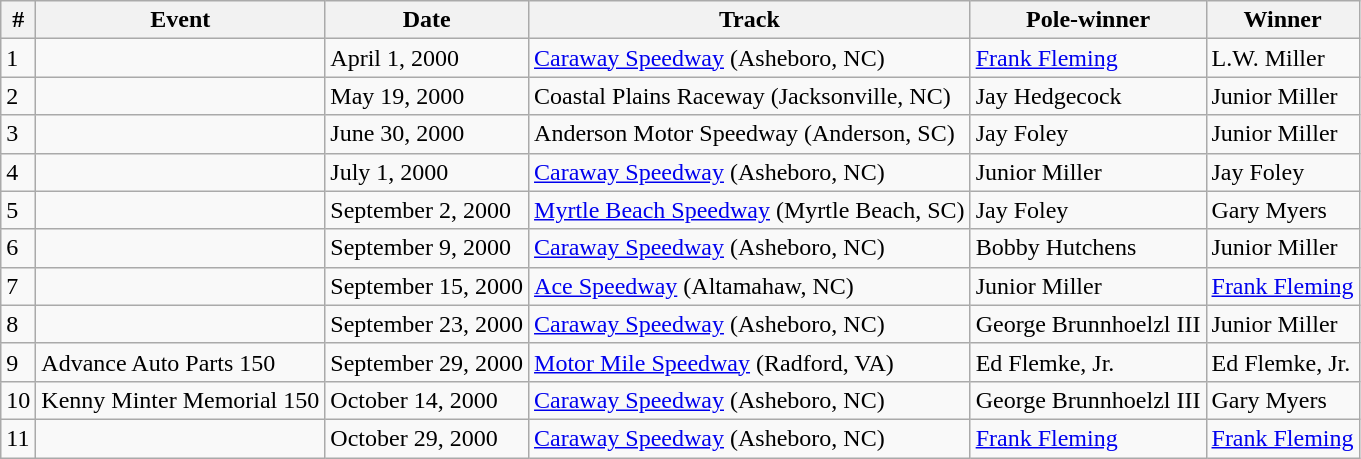<table class="wikitable">
<tr>
<th>#</th>
<th>Event</th>
<th>Date</th>
<th>Track</th>
<th>Pole-winner</th>
<th>Winner</th>
</tr>
<tr>
<td>1</td>
<td></td>
<td>April 1, 2000</td>
<td><a href='#'>Caraway Speedway</a> (Asheboro, NC)</td>
<td><a href='#'>Frank Fleming</a></td>
<td>L.W. Miller</td>
</tr>
<tr>
<td>2</td>
<td></td>
<td>May 19, 2000</td>
<td>Coastal Plains Raceway (Jacksonville, NC)</td>
<td>Jay Hedgecock</td>
<td>Junior Miller</td>
</tr>
<tr>
<td>3</td>
<td></td>
<td>June 30, 2000</td>
<td>Anderson Motor Speedway (Anderson, SC)</td>
<td>Jay Foley</td>
<td>Junior Miller</td>
</tr>
<tr>
<td>4</td>
<td></td>
<td>July 1, 2000</td>
<td><a href='#'>Caraway Speedway</a> (Asheboro, NC)</td>
<td>Junior Miller</td>
<td>Jay Foley</td>
</tr>
<tr>
<td>5</td>
<td></td>
<td>September 2, 2000</td>
<td><a href='#'>Myrtle Beach Speedway</a> (Myrtle Beach, SC)</td>
<td>Jay Foley</td>
<td>Gary Myers</td>
</tr>
<tr>
<td>6</td>
<td></td>
<td>September 9, 2000</td>
<td><a href='#'>Caraway Speedway</a> (Asheboro, NC)</td>
<td>Bobby Hutchens</td>
<td>Junior Miller</td>
</tr>
<tr>
<td>7</td>
<td></td>
<td>September 15, 2000</td>
<td><a href='#'>Ace Speedway</a> (Altamahaw, NC)</td>
<td>Junior Miller</td>
<td><a href='#'>Frank Fleming</a></td>
</tr>
<tr>
<td>8</td>
<td></td>
<td>September 23, 2000</td>
<td><a href='#'>Caraway Speedway</a> (Asheboro, NC)</td>
<td>George Brunnhoelzl III</td>
<td>Junior Miller</td>
</tr>
<tr>
<td>9</td>
<td>Advance Auto Parts 150</td>
<td>September 29, 2000</td>
<td><a href='#'>Motor Mile Speedway</a> (Radford, VA)</td>
<td>Ed Flemke, Jr.</td>
<td>Ed Flemke, Jr.</td>
</tr>
<tr>
<td>10</td>
<td>Kenny Minter Memorial 150</td>
<td>October 14, 2000</td>
<td><a href='#'>Caraway Speedway</a> (Asheboro, NC)</td>
<td>George Brunnhoelzl III</td>
<td>Gary Myers</td>
</tr>
<tr>
<td>11</td>
<td></td>
<td>October 29, 2000</td>
<td><a href='#'>Caraway Speedway</a> (Asheboro, NC)</td>
<td><a href='#'>Frank Fleming</a></td>
<td><a href='#'>Frank Fleming</a></td>
</tr>
</table>
